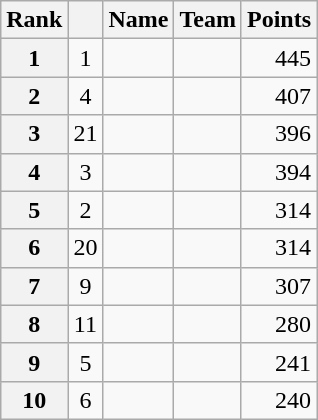<table class="wikitable ">
<tr>
<th scope="col">Rank</th>
<th scope="col"></th>
<th scope="col">Name</th>
<th scope="col">Team</th>
<th scope="col">Points</th>
</tr>
<tr>
<th scope="row">1</th>
<td style="text-align:center;">1</td>
<td></td>
<td></td>
<td style="text-align:right;">445</td>
</tr>
<tr>
<th scope="row">2</th>
<td style="text-align:center;">4</td>
<td></td>
<td></td>
<td style="text-align:right;">407</td>
</tr>
<tr>
<th scope="row">3</th>
<td style="text-align:center;">21</td>
<td></td>
<td></td>
<td style="text-align:right;">396</td>
</tr>
<tr>
<th scope="row">4</th>
<td style="text-align:center;">3</td>
<td></td>
<td></td>
<td style="text-align:right;">394</td>
</tr>
<tr>
<th scope="row">5</th>
<td style="text-align:center;">2</td>
<td></td>
<td></td>
<td style="text-align:right;">314</td>
</tr>
<tr>
<th scope="row">6</th>
<td style="text-align:center;">20</td>
<td></td>
<td></td>
<td style="text-align:right;">314</td>
</tr>
<tr>
<th scope="row">7</th>
<td style="text-align:center;">9</td>
<td></td>
<td></td>
<td style="text-align:right;">307</td>
</tr>
<tr>
<th scope="row">8</th>
<td style="text-align:center;">11</td>
<td></td>
<td></td>
<td style="text-align:right;">280</td>
</tr>
<tr>
<th scope="row">9</th>
<td style="text-align:center;">5</td>
<td></td>
<td></td>
<td style="text-align:right;">241</td>
</tr>
<tr>
<th scope="row">10</th>
<td style="text-align:center;">6</td>
<td></td>
<td></td>
<td style="text-align:right;">240</td>
</tr>
</table>
